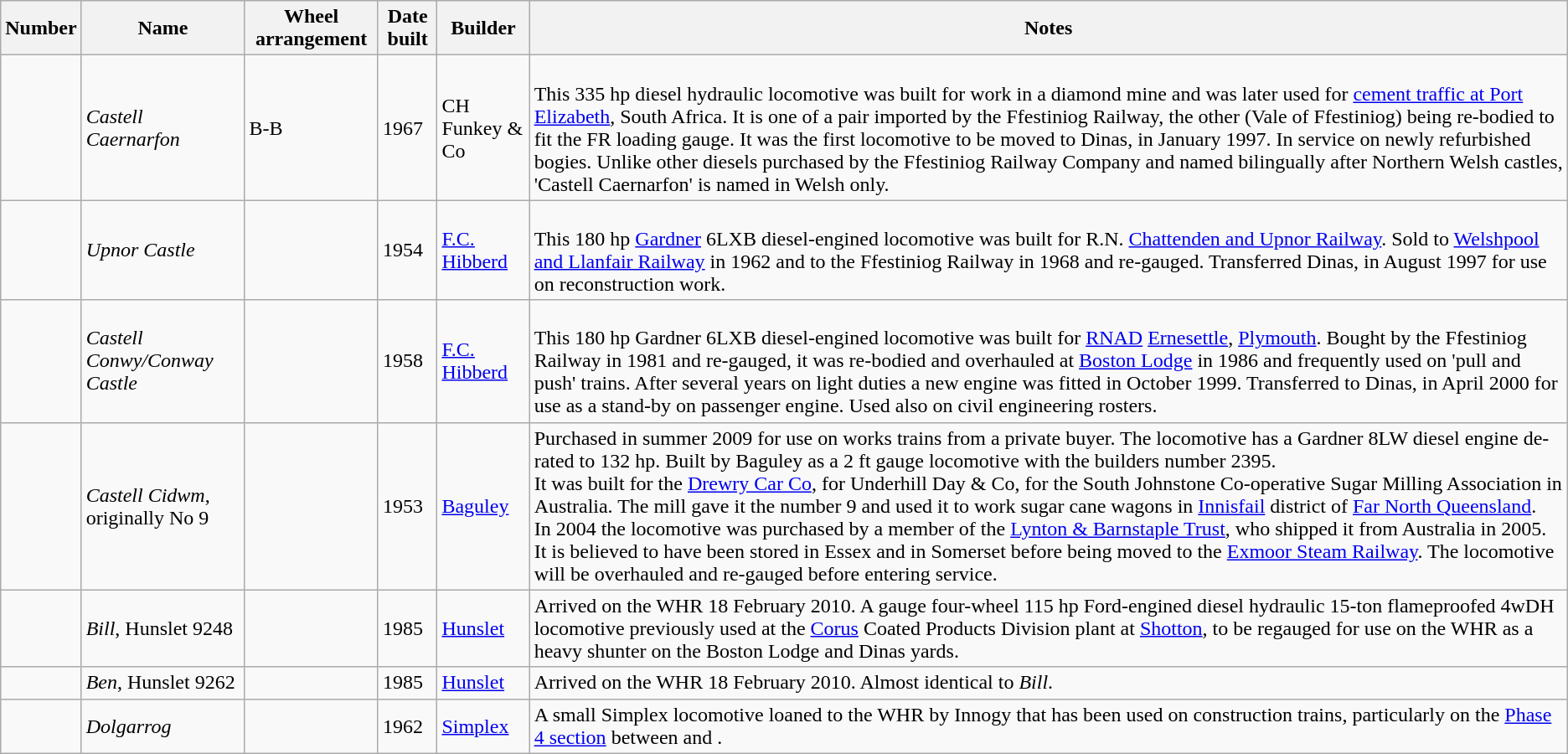<table class="wikitable">
<tr>
<th>Number</th>
<th>Name</th>
<th>Wheel arrangement</th>
<th>Date built</th>
<th>Builder</th>
<th>Notes</th>
</tr>
<tr>
<td></td>
<td><em>Castell Caernarfon</em></td>
<td>B-B</td>
<td>1967</td>
<td>CH Funkey & Co</td>
<td><br>This 335 hp diesel hydraulic locomotive was built for work in a diamond mine and was later used for <a href='#'>cement traffic at Port Elizabeth</a>, South Africa. It is one of a pair imported by the Ffestiniog Railway, the other (Vale of Ffestiniog) being re-bodied to fit the FR loading gauge. It was the first locomotive to be moved to Dinas, in January 1997. In service on newly refurbished bogies. Unlike other diesels purchased by the Ffestiniog Railway Company and named bilingually after Northern Welsh castles, 'Castell Caernarfon' is named in Welsh only.</td>
</tr>
<tr>
<td></td>
<td><em>Upnor Castle</em></td>
<td></td>
<td>1954</td>
<td><a href='#'>F.C. Hibberd</a></td>
<td><br>This 180 hp <a href='#'>Gardner</a> 6LXB diesel-engined locomotive was built for R.N. <a href='#'>Chattenden and Upnor Railway</a>. Sold to <a href='#'>Welshpool and Llanfair Railway</a> in 1962 and to the Ffestiniog Railway in 1968 and re-gauged. Transferred Dinas, in August 1997 for use on reconstruction work.</td>
</tr>
<tr>
<td></td>
<td><em>Castell Conwy/Conway Castle</em></td>
<td></td>
<td>1958</td>
<td><a href='#'>F.C. Hibberd</a></td>
<td><br>This 180 hp Gardner 6LXB diesel-engined locomotive was built for <a href='#'>RNAD</a> <a href='#'>Ernesettle</a>, <a href='#'>Plymouth</a>. Bought by the Ffestiniog Railway in 1981 and re-gauged, it was re-bodied and overhauled at <a href='#'>Boston Lodge</a> in 1986 and frequently used on 'pull and push' trains. After several years on light duties a new engine was fitted in October 1999. Transferred to Dinas, in April 2000 for use as a stand-by on passenger engine. Used also on civil engineering rosters.</td>
</tr>
<tr>
<td></td>
<td><em>Castell Cidwm</em>, originally No 9</td>
<td></td>
<td>1953</td>
<td><a href='#'>Baguley</a></td>
<td>Purchased in summer 2009 for use on works trains from a private buyer. The locomotive has a Gardner 8LW diesel engine de-rated to 132 hp. Built by Baguley as a 2 ft gauge locomotive with the builders number 2395.<br>It was built for the <a href='#'>Drewry Car Co</a>, for Underhill Day & Co, for the South Johnstone Co-operative Sugar Milling Association in Australia. The mill gave it the number 9 and used it to work sugar cane wagons in <a href='#'>Innisfail</a> district of <a href='#'>Far North Queensland</a>.<br>In 2004 the locomotive was purchased by a member of the <a href='#'>Lynton & Barnstaple Trust</a>, who shipped it from Australia in 2005. It is believed to have been stored in Essex and in Somerset before being moved to the <a href='#'>Exmoor Steam Railway</a>. The locomotive will be overhauled and re-gauged before entering service.</td>
</tr>
<tr>
<td></td>
<td><em>Bill</em>, Hunslet 9248</td>
<td></td>
<td>1985</td>
<td><a href='#'>Hunslet</a></td>
<td>Arrived on the WHR 18 February 2010. A  gauge four-wheel 115 hp Ford-engined diesel hydraulic 15-ton flameproofed 4wDH locomotive previously used at the <a href='#'>Corus</a> Coated Products Division plant at <a href='#'>Shotton</a>, to be regauged for use on the WHR as a heavy shunter on the Boston Lodge and Dinas yards.</td>
</tr>
<tr>
<td></td>
<td><em>Ben</em>, Hunslet 9262</td>
<td></td>
<td>1985</td>
<td><a href='#'>Hunslet</a></td>
<td>Arrived on the WHR 18 February 2010. Almost identical to <em>Bill</em>.</td>
</tr>
<tr>
<td></td>
<td><em>Dolgarrog</em></td>
<td></td>
<td>1962</td>
<td><a href='#'>Simplex</a></td>
<td>A small Simplex locomotive loaned to the WHR by Innogy that has been used on construction trains, particularly on the <a href='#'>Phase 4 section</a> between  and .</td>
</tr>
</table>
